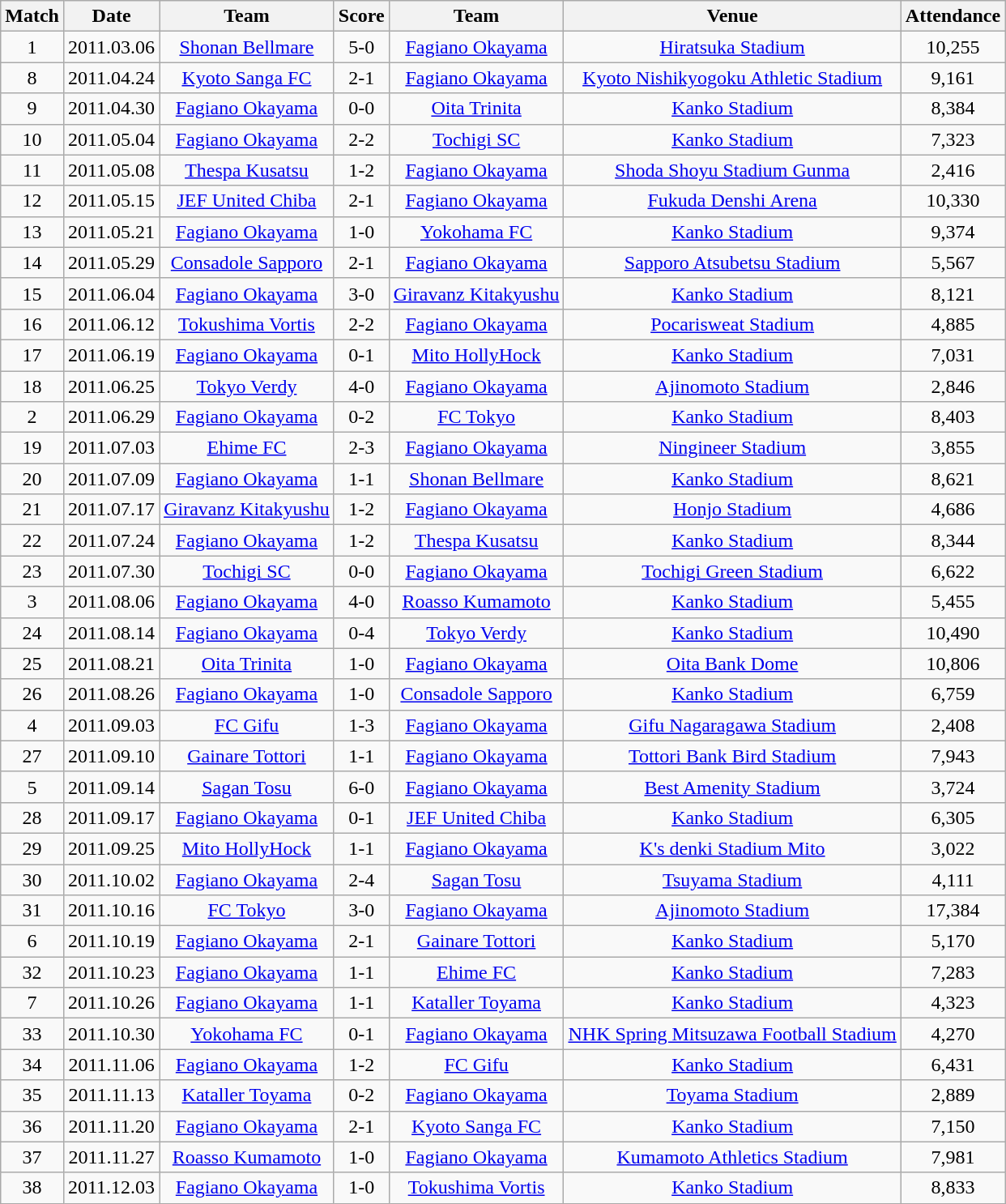<table class="wikitable" style="text-align:center;">
<tr>
<th>Match</th>
<th>Date</th>
<th>Team</th>
<th>Score</th>
<th>Team</th>
<th>Venue</th>
<th>Attendance</th>
</tr>
<tr>
<td>1</td>
<td>2011.03.06</td>
<td><a href='#'>Shonan Bellmare</a></td>
<td>5-0</td>
<td><a href='#'>Fagiano Okayama</a></td>
<td><a href='#'>Hiratsuka Stadium</a></td>
<td>10,255</td>
</tr>
<tr>
<td>8</td>
<td>2011.04.24</td>
<td><a href='#'>Kyoto Sanga FC</a></td>
<td>2-1</td>
<td><a href='#'>Fagiano Okayama</a></td>
<td><a href='#'>Kyoto Nishikyogoku Athletic Stadium</a></td>
<td>9,161</td>
</tr>
<tr>
<td>9</td>
<td>2011.04.30</td>
<td><a href='#'>Fagiano Okayama</a></td>
<td>0-0</td>
<td><a href='#'>Oita Trinita</a></td>
<td><a href='#'>Kanko Stadium</a></td>
<td>8,384</td>
</tr>
<tr>
<td>10</td>
<td>2011.05.04</td>
<td><a href='#'>Fagiano Okayama</a></td>
<td>2-2</td>
<td><a href='#'>Tochigi SC</a></td>
<td><a href='#'>Kanko Stadium</a></td>
<td>7,323</td>
</tr>
<tr>
<td>11</td>
<td>2011.05.08</td>
<td><a href='#'>Thespa Kusatsu</a></td>
<td>1-2</td>
<td><a href='#'>Fagiano Okayama</a></td>
<td><a href='#'>Shoda Shoyu Stadium Gunma</a></td>
<td>2,416</td>
</tr>
<tr>
<td>12</td>
<td>2011.05.15</td>
<td><a href='#'>JEF United Chiba</a></td>
<td>2-1</td>
<td><a href='#'>Fagiano Okayama</a></td>
<td><a href='#'>Fukuda Denshi Arena</a></td>
<td>10,330</td>
</tr>
<tr>
<td>13</td>
<td>2011.05.21</td>
<td><a href='#'>Fagiano Okayama</a></td>
<td>1-0</td>
<td><a href='#'>Yokohama FC</a></td>
<td><a href='#'>Kanko Stadium</a></td>
<td>9,374</td>
</tr>
<tr>
<td>14</td>
<td>2011.05.29</td>
<td><a href='#'>Consadole Sapporo</a></td>
<td>2-1</td>
<td><a href='#'>Fagiano Okayama</a></td>
<td><a href='#'>Sapporo Atsubetsu Stadium</a></td>
<td>5,567</td>
</tr>
<tr>
<td>15</td>
<td>2011.06.04</td>
<td><a href='#'>Fagiano Okayama</a></td>
<td>3-0</td>
<td><a href='#'>Giravanz Kitakyushu</a></td>
<td><a href='#'>Kanko Stadium</a></td>
<td>8,121</td>
</tr>
<tr>
<td>16</td>
<td>2011.06.12</td>
<td><a href='#'>Tokushima Vortis</a></td>
<td>2-2</td>
<td><a href='#'>Fagiano Okayama</a></td>
<td><a href='#'>Pocarisweat Stadium</a></td>
<td>4,885</td>
</tr>
<tr>
<td>17</td>
<td>2011.06.19</td>
<td><a href='#'>Fagiano Okayama</a></td>
<td>0-1</td>
<td><a href='#'>Mito HollyHock</a></td>
<td><a href='#'>Kanko Stadium</a></td>
<td>7,031</td>
</tr>
<tr>
<td>18</td>
<td>2011.06.25</td>
<td><a href='#'>Tokyo Verdy</a></td>
<td>4-0</td>
<td><a href='#'>Fagiano Okayama</a></td>
<td><a href='#'>Ajinomoto Stadium</a></td>
<td>2,846</td>
</tr>
<tr>
<td>2</td>
<td>2011.06.29</td>
<td><a href='#'>Fagiano Okayama</a></td>
<td>0-2</td>
<td><a href='#'>FC Tokyo</a></td>
<td><a href='#'>Kanko Stadium</a></td>
<td>8,403</td>
</tr>
<tr>
<td>19</td>
<td>2011.07.03</td>
<td><a href='#'>Ehime FC</a></td>
<td>2-3</td>
<td><a href='#'>Fagiano Okayama</a></td>
<td><a href='#'>Ningineer Stadium</a></td>
<td>3,855</td>
</tr>
<tr>
<td>20</td>
<td>2011.07.09</td>
<td><a href='#'>Fagiano Okayama</a></td>
<td>1-1</td>
<td><a href='#'>Shonan Bellmare</a></td>
<td><a href='#'>Kanko Stadium</a></td>
<td>8,621</td>
</tr>
<tr>
<td>21</td>
<td>2011.07.17</td>
<td><a href='#'>Giravanz Kitakyushu</a></td>
<td>1-2</td>
<td><a href='#'>Fagiano Okayama</a></td>
<td><a href='#'>Honjo Stadium</a></td>
<td>4,686</td>
</tr>
<tr>
<td>22</td>
<td>2011.07.24</td>
<td><a href='#'>Fagiano Okayama</a></td>
<td>1-2</td>
<td><a href='#'>Thespa Kusatsu</a></td>
<td><a href='#'>Kanko Stadium</a></td>
<td>8,344</td>
</tr>
<tr>
<td>23</td>
<td>2011.07.30</td>
<td><a href='#'>Tochigi SC</a></td>
<td>0-0</td>
<td><a href='#'>Fagiano Okayama</a></td>
<td><a href='#'>Tochigi Green Stadium</a></td>
<td>6,622</td>
</tr>
<tr>
<td>3</td>
<td>2011.08.06</td>
<td><a href='#'>Fagiano Okayama</a></td>
<td>4-0</td>
<td><a href='#'>Roasso Kumamoto</a></td>
<td><a href='#'>Kanko Stadium</a></td>
<td>5,455</td>
</tr>
<tr>
<td>24</td>
<td>2011.08.14</td>
<td><a href='#'>Fagiano Okayama</a></td>
<td>0-4</td>
<td><a href='#'>Tokyo Verdy</a></td>
<td><a href='#'>Kanko Stadium</a></td>
<td>10,490</td>
</tr>
<tr>
<td>25</td>
<td>2011.08.21</td>
<td><a href='#'>Oita Trinita</a></td>
<td>1-0</td>
<td><a href='#'>Fagiano Okayama</a></td>
<td><a href='#'>Oita Bank Dome</a></td>
<td>10,806</td>
</tr>
<tr>
<td>26</td>
<td>2011.08.26</td>
<td><a href='#'>Fagiano Okayama</a></td>
<td>1-0</td>
<td><a href='#'>Consadole Sapporo</a></td>
<td><a href='#'>Kanko Stadium</a></td>
<td>6,759</td>
</tr>
<tr>
<td>4</td>
<td>2011.09.03</td>
<td><a href='#'>FC Gifu</a></td>
<td>1-3</td>
<td><a href='#'>Fagiano Okayama</a></td>
<td><a href='#'>Gifu Nagaragawa Stadium</a></td>
<td>2,408</td>
</tr>
<tr>
<td>27</td>
<td>2011.09.10</td>
<td><a href='#'>Gainare Tottori</a></td>
<td>1-1</td>
<td><a href='#'>Fagiano Okayama</a></td>
<td><a href='#'>Tottori Bank Bird Stadium</a></td>
<td>7,943</td>
</tr>
<tr>
<td>5</td>
<td>2011.09.14</td>
<td><a href='#'>Sagan Tosu</a></td>
<td>6-0</td>
<td><a href='#'>Fagiano Okayama</a></td>
<td><a href='#'>Best Amenity Stadium</a></td>
<td>3,724</td>
</tr>
<tr>
<td>28</td>
<td>2011.09.17</td>
<td><a href='#'>Fagiano Okayama</a></td>
<td>0-1</td>
<td><a href='#'>JEF United Chiba</a></td>
<td><a href='#'>Kanko Stadium</a></td>
<td>6,305</td>
</tr>
<tr>
<td>29</td>
<td>2011.09.25</td>
<td><a href='#'>Mito HollyHock</a></td>
<td>1-1</td>
<td><a href='#'>Fagiano Okayama</a></td>
<td><a href='#'>K's denki Stadium Mito</a></td>
<td>3,022</td>
</tr>
<tr>
<td>30</td>
<td>2011.10.02</td>
<td><a href='#'>Fagiano Okayama</a></td>
<td>2-4</td>
<td><a href='#'>Sagan Tosu</a></td>
<td><a href='#'>Tsuyama Stadium</a></td>
<td>4,111</td>
</tr>
<tr>
<td>31</td>
<td>2011.10.16</td>
<td><a href='#'>FC Tokyo</a></td>
<td>3-0</td>
<td><a href='#'>Fagiano Okayama</a></td>
<td><a href='#'>Ajinomoto Stadium</a></td>
<td>17,384</td>
</tr>
<tr>
<td>6</td>
<td>2011.10.19</td>
<td><a href='#'>Fagiano Okayama</a></td>
<td>2-1</td>
<td><a href='#'>Gainare Tottori</a></td>
<td><a href='#'>Kanko Stadium</a></td>
<td>5,170</td>
</tr>
<tr>
<td>32</td>
<td>2011.10.23</td>
<td><a href='#'>Fagiano Okayama</a></td>
<td>1-1</td>
<td><a href='#'>Ehime FC</a></td>
<td><a href='#'>Kanko Stadium</a></td>
<td>7,283</td>
</tr>
<tr>
<td>7</td>
<td>2011.10.26</td>
<td><a href='#'>Fagiano Okayama</a></td>
<td>1-1</td>
<td><a href='#'>Kataller Toyama</a></td>
<td><a href='#'>Kanko Stadium</a></td>
<td>4,323</td>
</tr>
<tr>
<td>33</td>
<td>2011.10.30</td>
<td><a href='#'>Yokohama FC</a></td>
<td>0-1</td>
<td><a href='#'>Fagiano Okayama</a></td>
<td><a href='#'>NHK Spring Mitsuzawa Football Stadium</a></td>
<td>4,270</td>
</tr>
<tr>
<td>34</td>
<td>2011.11.06</td>
<td><a href='#'>Fagiano Okayama</a></td>
<td>1-2</td>
<td><a href='#'>FC Gifu</a></td>
<td><a href='#'>Kanko Stadium</a></td>
<td>6,431</td>
</tr>
<tr>
<td>35</td>
<td>2011.11.13</td>
<td><a href='#'>Kataller Toyama</a></td>
<td>0-2</td>
<td><a href='#'>Fagiano Okayama</a></td>
<td><a href='#'>Toyama Stadium</a></td>
<td>2,889</td>
</tr>
<tr>
<td>36</td>
<td>2011.11.20</td>
<td><a href='#'>Fagiano Okayama</a></td>
<td>2-1</td>
<td><a href='#'>Kyoto Sanga FC</a></td>
<td><a href='#'>Kanko Stadium</a></td>
<td>7,150</td>
</tr>
<tr>
<td>37</td>
<td>2011.11.27</td>
<td><a href='#'>Roasso Kumamoto</a></td>
<td>1-0</td>
<td><a href='#'>Fagiano Okayama</a></td>
<td><a href='#'>Kumamoto Athletics Stadium</a></td>
<td>7,981</td>
</tr>
<tr>
<td>38</td>
<td>2011.12.03</td>
<td><a href='#'>Fagiano Okayama</a></td>
<td>1-0</td>
<td><a href='#'>Tokushima Vortis</a></td>
<td><a href='#'>Kanko Stadium</a></td>
<td>8,833</td>
</tr>
</table>
